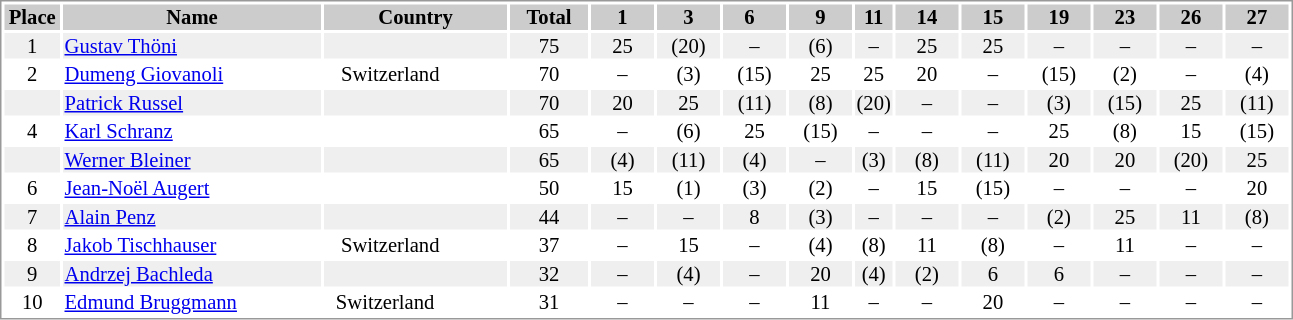<table border="0" style="border: 1px solid #999; background-color:#FFFFFF; text-align:center; font-size:86%; line-height:15px;">
<tr align="center" bgcolor="#CCCCCC">
<th width=35>Place</th>
<th width=170>Name</th>
<th width=120>Country</th>
<th width=50>Total</th>
<th width=40>1</th>
<th width=40>3</th>
<th width=40>6  </th>
<th width=40>9</th>
<th>11</th>
<th width=40>14</th>
<th width=40>15</th>
<th width=40>19</th>
<th width=40>23</th>
<th width=40>26</th>
<th width=40>27</th>
</tr>
<tr bgcolor="#EFEFEF">
<td>1</td>
<td align="left"><a href='#'>Gustav Thöni</a></td>
<td align="left"></td>
<td>75</td>
<td>25</td>
<td>(20)</td>
<td>–</td>
<td>(6)</td>
<td>–</td>
<td>25</td>
<td>25</td>
<td>–</td>
<td>–</td>
<td>–</td>
<td>–</td>
</tr>
<tr>
<td>2</td>
<td align="left"><a href='#'>Dumeng Giovanoli</a></td>
<td align="left">   Switzerland</td>
<td>70</td>
<td>–</td>
<td>(3)</td>
<td>(15)</td>
<td>25</td>
<td>25</td>
<td>20</td>
<td>–</td>
<td>(15)</td>
<td>(2)</td>
<td>–</td>
<td>(4)</td>
</tr>
<tr bgcolor="#EFEFEF">
<td></td>
<td align="left"><a href='#'>Patrick Russel</a></td>
<td align="left"></td>
<td>70</td>
<td>20</td>
<td>25</td>
<td>(11)</td>
<td>(8)</td>
<td>(20)</td>
<td>–</td>
<td>–</td>
<td>(3)</td>
<td>(15)</td>
<td>25</td>
<td>(11)</td>
</tr>
<tr>
<td>4</td>
<td align="left"><a href='#'>Karl Schranz</a></td>
<td align="left"></td>
<td>65</td>
<td>–</td>
<td>(6)</td>
<td>25</td>
<td>(15)</td>
<td>–</td>
<td>–</td>
<td>–</td>
<td>25</td>
<td>(8)</td>
<td>15</td>
<td>(15)</td>
</tr>
<tr bgcolor="#EFEFEF">
<td></td>
<td align="left"><a href='#'>Werner Bleiner</a></td>
<td align="left"></td>
<td>65</td>
<td>(4)</td>
<td>(11)</td>
<td>(4)</td>
<td>–</td>
<td>(3)</td>
<td>(8)</td>
<td>(11)</td>
<td>20</td>
<td>20</td>
<td>(20)</td>
<td>25</td>
</tr>
<tr>
<td>6</td>
<td align="left"><a href='#'>Jean-Noël Augert</a></td>
<td align="left"></td>
<td>50</td>
<td>15</td>
<td>(1)</td>
<td>(3)</td>
<td>(2)</td>
<td>–</td>
<td>15</td>
<td>(15)</td>
<td>–</td>
<td>–</td>
<td>–</td>
<td>20</td>
</tr>
<tr bgcolor="#EFEFEF">
<td>7</td>
<td align="left"><a href='#'>Alain Penz</a></td>
<td align="left"></td>
<td>44</td>
<td>–</td>
<td>–</td>
<td>8</td>
<td>(3)</td>
<td>–</td>
<td>–</td>
<td>–</td>
<td>(2)</td>
<td>25</td>
<td>11</td>
<td>(8)</td>
</tr>
<tr>
<td>8</td>
<td align="left"><a href='#'>Jakob Tischhauser</a></td>
<td align="left">   Switzerland</td>
<td>37</td>
<td>–</td>
<td>15</td>
<td>–</td>
<td>(4)</td>
<td>(8)</td>
<td>11</td>
<td>(8)</td>
<td>–</td>
<td>11</td>
<td>–</td>
<td>–</td>
</tr>
<tr bgcolor="#EFEFEF">
<td>9</td>
<td align="left"><a href='#'>Andrzej Bachleda</a></td>
<td align="left"></td>
<td>32</td>
<td>–</td>
<td>(4)</td>
<td>–</td>
<td>20</td>
<td>(4)</td>
<td>(2)</td>
<td>6</td>
<td>6</td>
<td>–</td>
<td>–</td>
<td>–</td>
</tr>
<tr>
<td>10</td>
<td align="left"><a href='#'>Edmund Bruggmann</a></td>
<td align="left">  Switzerland</td>
<td>31</td>
<td>–</td>
<td>–</td>
<td>–</td>
<td>11</td>
<td>–</td>
<td>–</td>
<td>20</td>
<td>–</td>
<td>–</td>
<td>–</td>
<td>–</td>
</tr>
</table>
